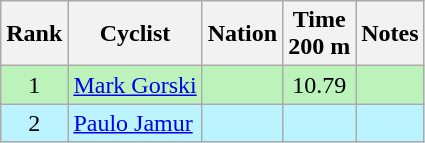<table class="wikitable sortable" style="text-align:center">
<tr>
<th>Rank</th>
<th>Cyclist</th>
<th>Nation</th>
<th>Time<br>200 m</th>
<th>Notes</th>
</tr>
<tr bgcolor=bbf3bb>
<td>1</td>
<td align=left><a href='#'>Mark Gorski</a></td>
<td align=left></td>
<td>10.79</td>
<td></td>
</tr>
<tr bgcolor=bbf3ff>
<td>2</td>
<td align=left><a href='#'>Paulo Jamur</a></td>
<td align=left></td>
<td></td>
<td></td>
</tr>
</table>
